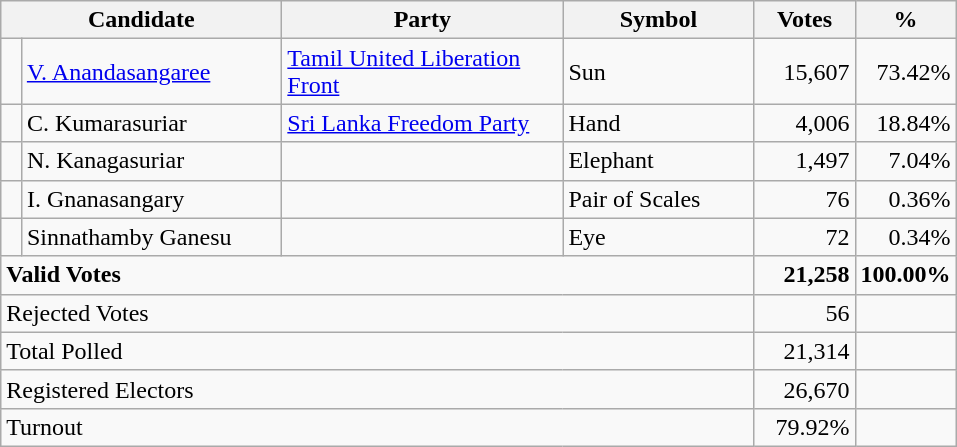<table class="wikitable" border="1" style="text-align:right;">
<tr>
<th align=left colspan=2 width="180">Candidate</th>
<th align=left width="180">Party</th>
<th align=left width="120">Symbol</th>
<th align=left width="60">Votes</th>
<th align=left width="60">%</th>
</tr>
<tr>
<td bgcolor=> </td>
<td align=left><a href='#'>V. Anandasangaree</a></td>
<td align=left><a href='#'>Tamil United Liberation Front</a></td>
<td align=left>Sun</td>
<td>15,607</td>
<td>73.42%</td>
</tr>
<tr>
<td bgcolor=> </td>
<td align=left>C. Kumarasuriar</td>
<td align=left><a href='#'>Sri Lanka Freedom Party</a></td>
<td align=left>Hand</td>
<td>4,006</td>
<td>18.84%</td>
</tr>
<tr>
<td></td>
<td align=left>N. Kanagasuriar</td>
<td></td>
<td align=left>Elephant</td>
<td>1,497</td>
<td>7.04%</td>
</tr>
<tr>
<td></td>
<td align=left>I. Gnanasangary</td>
<td></td>
<td align=left>Pair of Scales</td>
<td>76</td>
<td>0.36%</td>
</tr>
<tr>
<td></td>
<td align=left>Sinnathamby Ganesu</td>
<td></td>
<td align=left>Eye</td>
<td>72</td>
<td>0.34%</td>
</tr>
<tr>
<td align=left colspan=4><strong>Valid Votes</strong></td>
<td><strong>21,258</strong></td>
<td><strong>100.00%</strong></td>
</tr>
<tr>
<td align=left colspan=4>Rejected Votes</td>
<td>56</td>
<td></td>
</tr>
<tr>
<td align=left colspan=4>Total Polled</td>
<td>21,314</td>
<td></td>
</tr>
<tr>
<td align=left colspan=4>Registered Electors</td>
<td>26,670</td>
<td></td>
</tr>
<tr>
<td align=left colspan=4>Turnout</td>
<td>79.92%</td>
</tr>
</table>
